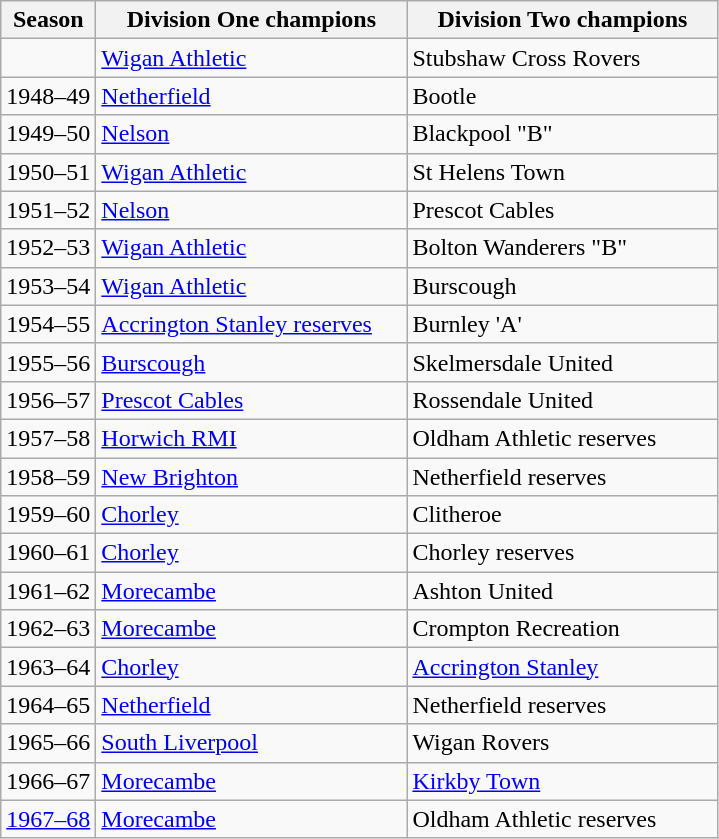<table class=wikitable style=text-align:left>
<tr>
<th>Season</th>
<th width=200>Division One champions</th>
<th width=200>Division Two champions</th>
</tr>
<tr>
<td></td>
<td><a href='#'>Wigan Athletic</a></td>
<td>Stubshaw Cross Rovers</td>
</tr>
<tr>
<td>1948–49</td>
<td><a href='#'>Netherfield</a></td>
<td>Bootle</td>
</tr>
<tr>
<td>1949–50</td>
<td><a href='#'>Nelson</a></td>
<td>Blackpool "B"</td>
</tr>
<tr>
<td>1950–51</td>
<td><a href='#'>Wigan Athletic</a></td>
<td>St Helens Town</td>
</tr>
<tr>
<td>1951–52</td>
<td><a href='#'>Nelson</a></td>
<td>Prescot Cables</td>
</tr>
<tr>
<td>1952–53</td>
<td><a href='#'>Wigan Athletic</a></td>
<td>Bolton Wanderers "B"</td>
</tr>
<tr>
<td>1953–54</td>
<td><a href='#'>Wigan Athletic</a></td>
<td>Burscough</td>
</tr>
<tr>
<td>1954–55</td>
<td><a href='#'>Accrington Stanley reserves</a></td>
<td>Burnley 'A'</td>
</tr>
<tr>
<td>1955–56</td>
<td><a href='#'>Burscough</a></td>
<td>Skelmersdale United</td>
</tr>
<tr>
<td>1956–57</td>
<td><a href='#'>Prescot Cables</a></td>
<td>Rossendale United</td>
</tr>
<tr>
<td>1957–58</td>
<td><a href='#'>Horwich RMI</a></td>
<td>Oldham Athletic reserves</td>
</tr>
<tr>
<td>1958–59</td>
<td><a href='#'>New Brighton</a></td>
<td>Netherfield reserves</td>
</tr>
<tr>
<td>1959–60</td>
<td><a href='#'>Chorley</a></td>
<td>Clitheroe</td>
</tr>
<tr>
<td>1960–61</td>
<td><a href='#'>Chorley</a></td>
<td>Chorley reserves</td>
</tr>
<tr>
<td>1961–62</td>
<td><a href='#'>Morecambe</a></td>
<td>Ashton United</td>
</tr>
<tr>
<td>1962–63</td>
<td><a href='#'>Morecambe</a></td>
<td>Crompton Recreation</td>
</tr>
<tr>
<td>1963–64</td>
<td><a href='#'>Chorley</a></td>
<td><a href='#'>Accrington Stanley</a></td>
</tr>
<tr>
<td>1964–65</td>
<td><a href='#'>Netherfield</a></td>
<td>Netherfield reserves</td>
</tr>
<tr>
<td>1965–66</td>
<td><a href='#'>South Liverpool</a></td>
<td>Wigan Rovers</td>
</tr>
<tr>
<td>1966–67</td>
<td><a href='#'>Morecambe</a></td>
<td><a href='#'>Kirkby Town</a></td>
</tr>
<tr>
<td><a href='#'>1967–68</a></td>
<td><a href='#'>Morecambe</a></td>
<td>Oldham Athletic reserves</td>
</tr>
</table>
